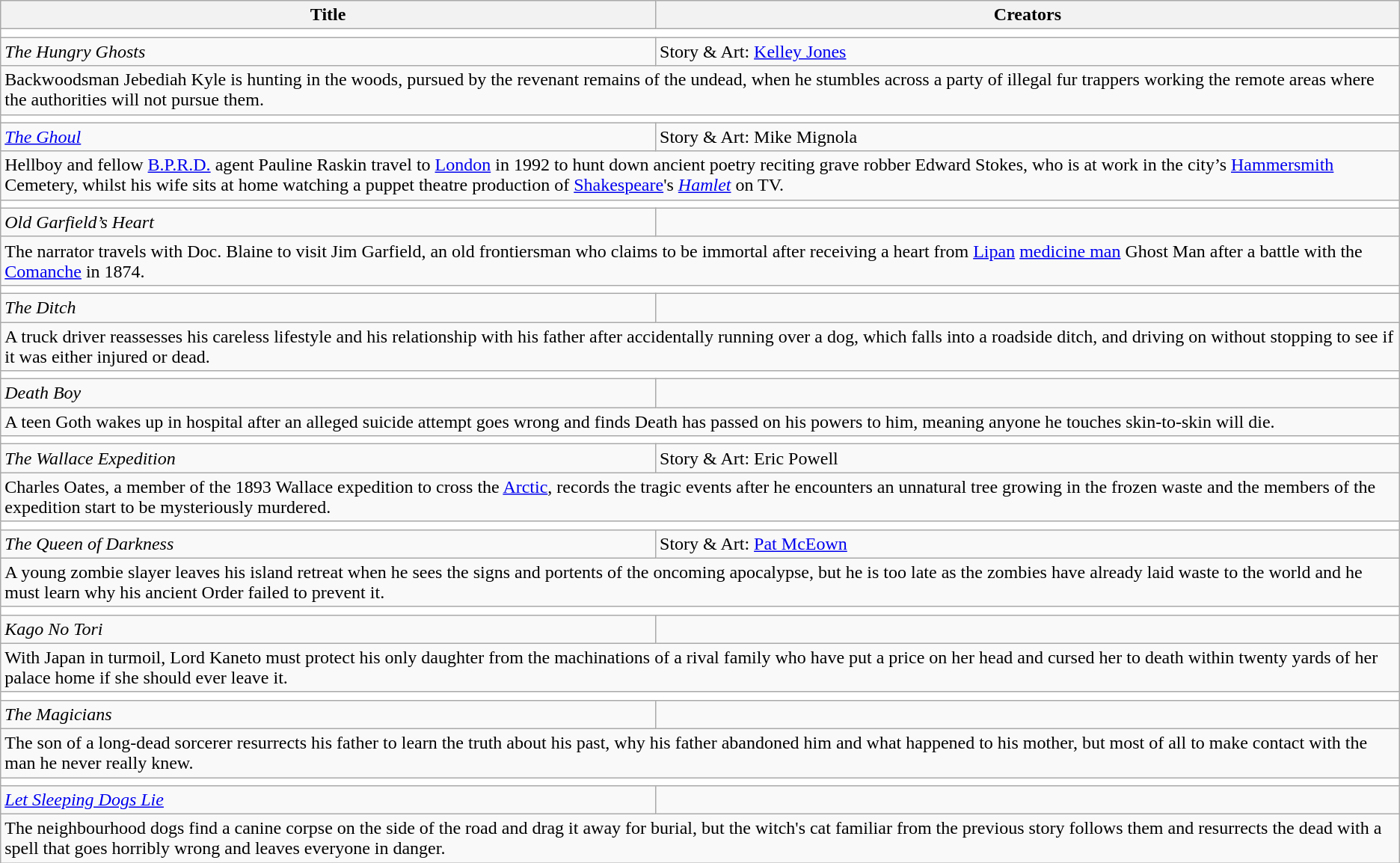<table class="wikitable">
<tr>
<th>Title</th>
<th>Creators</th>
</tr>
<tr>
<td colspan="6" bgcolor="#FFFFFF"></td>
</tr>
<tr>
<td><em>The Hungry Ghosts</em></td>
<td>Story & Art: <a href='#'>Kelley Jones</a></td>
</tr>
<tr>
<td colspan="6">Backwoodsman Jebediah Kyle is hunting in the woods, pursued by the revenant remains of the undead, when he stumbles across a party of illegal fur trappers working the remote areas where the authorities will not pursue them.</td>
</tr>
<tr>
<td colspan="6" bgcolor="#FFFFFF"></td>
</tr>
<tr>
<td><em><a href='#'>The Ghoul</a></em></td>
<td>Story & Art: Mike Mignola</td>
</tr>
<tr>
<td colspan="6">Hellboy and fellow <a href='#'>B.P.R.D.</a> agent Pauline Raskin travel to <a href='#'>London</a> in 1992 to hunt down ancient poetry reciting grave robber Edward Stokes, who is at work in the city’s <a href='#'>Hammersmith</a> Cemetery, whilst his wife sits at home watching a puppet theatre production of <a href='#'>Shakespeare</a>'s <em><a href='#'>Hamlet</a></em> on TV.</td>
</tr>
<tr>
<td colspan="6" bgcolor="#FFFFFF"></td>
</tr>
<tr>
<td><em>Old Garfield’s Heart</em></td>
<td></td>
</tr>
<tr>
<td colspan="6">The narrator travels with Doc. Blaine to visit Jim Garfield, an old frontiersman who claims to be immortal after receiving a heart from <a href='#'>Lipan</a> <a href='#'>medicine man</a> Ghost Man after a battle with the <a href='#'>Comanche</a> in 1874.</td>
</tr>
<tr>
<td colspan="6" bgcolor="#FFFFFF"></td>
</tr>
<tr>
<td><em>The Ditch</em></td>
<td></td>
</tr>
<tr>
<td colspan="6">A truck driver reassesses his careless lifestyle and his relationship with his father after accidentally running over a dog, which falls into a roadside ditch, and driving on without stopping to see if it was either injured or dead.</td>
</tr>
<tr>
<td colspan="6" bgcolor="#FFFFFF"></td>
</tr>
<tr>
<td><em>Death Boy</em></td>
<td></td>
</tr>
<tr>
<td colspan="6">A teen Goth wakes up in hospital after an alleged suicide attempt goes wrong and finds Death has passed on his powers to him, meaning anyone he touches skin-to-skin will die.</td>
</tr>
<tr>
<td colspan="6" bgcolor="#FFFFFF"></td>
</tr>
<tr>
<td><em>The Wallace Expedition</em></td>
<td>Story & Art: Eric Powell</td>
</tr>
<tr>
<td colspan="6">Charles Oates, a member of the 1893 Wallace expedition to cross the <a href='#'>Arctic</a>, records the tragic events after he encounters an unnatural tree growing in the frozen waste and the members of the expedition start to be mysteriously murdered.</td>
</tr>
<tr>
<td colspan="6" bgcolor="#FFFFFF"></td>
</tr>
<tr>
<td><em>The Queen of Darkness</em></td>
<td>Story & Art: <a href='#'>Pat McEown</a></td>
</tr>
<tr>
<td colspan="6">A young zombie slayer leaves his island retreat when he sees the signs and portents of the oncoming apocalypse, but he is too late as the zombies have already laid waste to the world and he must learn why his ancient Order failed to prevent it.</td>
</tr>
<tr>
<td colspan="6" bgcolor="#FFFFFF"></td>
</tr>
<tr>
<td><em>Kago No Tori</em></td>
<td></td>
</tr>
<tr>
<td colspan="6">With Japan in turmoil, Lord Kaneto must protect his only daughter from the machinations of a rival family who have put a price on her head and cursed her to death within twenty yards of her palace home if she should ever leave it.</td>
</tr>
<tr>
<td colspan="6" bgcolor="#FFFFFF"></td>
</tr>
<tr>
<td><em>The Magicians</em></td>
<td></td>
</tr>
<tr>
<td colspan="6">The son of a long-dead sorcerer resurrects his father to learn the truth about his past, why his father abandoned him and what happened to his mother, but most of all to make contact with the man he never really knew.</td>
</tr>
<tr>
<td colspan="6" bgcolor="#FFFFFF"></td>
</tr>
<tr>
<td><em><a href='#'>Let Sleeping Dogs Lie</a></em></td>
<td></td>
</tr>
<tr>
<td colspan="6">The neighbourhood dogs find a canine corpse on the side of the road and drag it away for burial, but the witch's cat familiar from the previous story follows them and resurrects the dead with a spell that goes horribly wrong and leaves everyone in danger.</td>
</tr>
</table>
